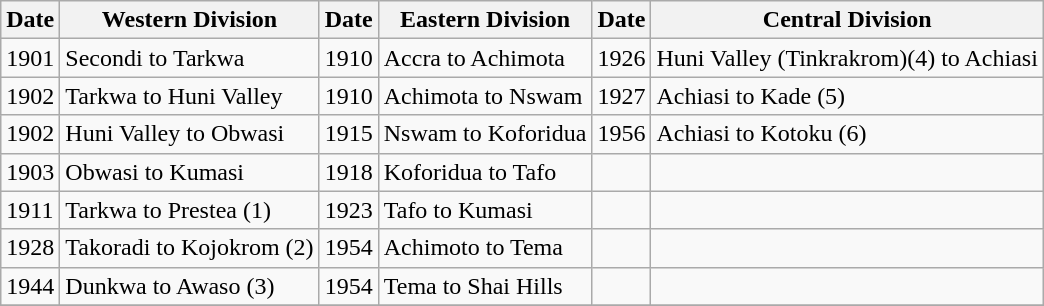<table class="wikitable">
<tr>
<th>Date</th>
<th>Western Division</th>
<th>Date</th>
<th>Eastern Division</th>
<th>Date</th>
<th>Central Division</th>
</tr>
<tr>
<td>1901</td>
<td>Secondi to Tarkwa</td>
<td>1910</td>
<td>Accra to Achimota</td>
<td>1926</td>
<td>Huni Valley (Tinkrakrom)(4) to Achiasi</td>
</tr>
<tr>
<td>1902</td>
<td>Tarkwa to Huni Valley</td>
<td>1910</td>
<td>Achimota to Nswam</td>
<td>1927</td>
<td>Achiasi to Kade (5)</td>
</tr>
<tr>
<td>1902</td>
<td>Huni Valley to Obwasi</td>
<td>1915</td>
<td>Nswam to Koforidua</td>
<td>1956</td>
<td>Achiasi to Kotoku (6)</td>
</tr>
<tr>
<td>1903</td>
<td>Obwasi to Kumasi</td>
<td>1918</td>
<td>Koforidua to Tafo</td>
<td></td>
<td></td>
</tr>
<tr>
<td>1911</td>
<td>Tarkwa to Prestea (1)</td>
<td>1923</td>
<td>Tafo to Kumasi</td>
<td></td>
<td></td>
</tr>
<tr>
<td>1928</td>
<td>Takoradi to Kojokrom (2)</td>
<td>1954</td>
<td>Achimoto to Tema</td>
<td></td>
<td></td>
</tr>
<tr>
<td>1944</td>
<td>Dunkwa to Awaso (3)</td>
<td>1954</td>
<td>Tema to Shai Hills</td>
<td></td>
<td></td>
</tr>
<tr>
</tr>
</table>
